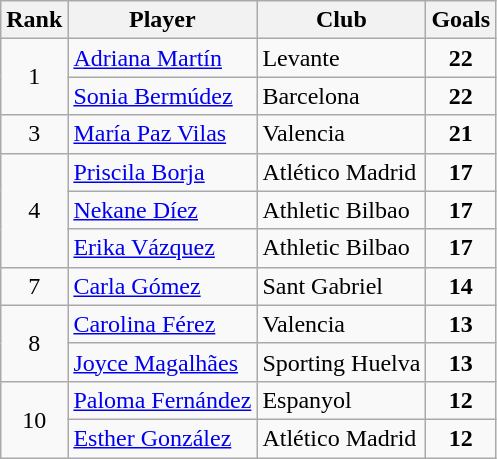<table class="wikitable" style="text-align:center">
<tr>
<th>Rank</th>
<th>Player</th>
<th>Club</th>
<th>Goals</th>
</tr>
<tr>
<td rowspan="2">1</td>
<td align="left"><a href='#'>Adriana Martín</a></td>
<td align="left">Levante</td>
<td><strong>22</strong></td>
</tr>
<tr>
<td align="left"><a href='#'>Sonia Bermúdez</a></td>
<td align="left">Barcelona</td>
<td><strong>22</strong></td>
</tr>
<tr>
<td>3</td>
<td align="left"><a href='#'>María Paz Vilas</a></td>
<td align="left">Valencia</td>
<td><strong>21</strong></td>
</tr>
<tr>
<td rowspan="3">4</td>
<td align="left"><a href='#'>Priscila Borja</a></td>
<td align="left">Atlético Madrid</td>
<td><strong>17</strong></td>
</tr>
<tr>
<td align="left"><a href='#'>Nekane Díez</a></td>
<td align="left">Athletic Bilbao</td>
<td><strong>17</strong></td>
</tr>
<tr>
<td align="left"><a href='#'>Erika Vázquez</a></td>
<td align="left">Athletic Bilbao</td>
<td><strong>17</strong></td>
</tr>
<tr>
<td>7</td>
<td align="left"><a href='#'>Carla Gómez</a></td>
<td align="left">Sant Gabriel</td>
<td><strong>14</strong></td>
</tr>
<tr>
<td rowspan="2">8</td>
<td align="left"><a href='#'>Carolina Férez</a></td>
<td align="left">Valencia</td>
<td><strong>13</strong></td>
</tr>
<tr>
<td align="left"><a href='#'>Joyce Magalhães</a></td>
<td align="left">Sporting Huelva</td>
<td><strong>13</strong></td>
</tr>
<tr>
<td rowspan="2">10</td>
<td align="left"><a href='#'>Paloma Fernández</a></td>
<td align="left">Espanyol</td>
<td><strong>12</strong></td>
</tr>
<tr>
<td align="left"><a href='#'>Esther González</a></td>
<td align="left">Atlético Madrid</td>
<td><strong>12</strong></td>
</tr>
</table>
